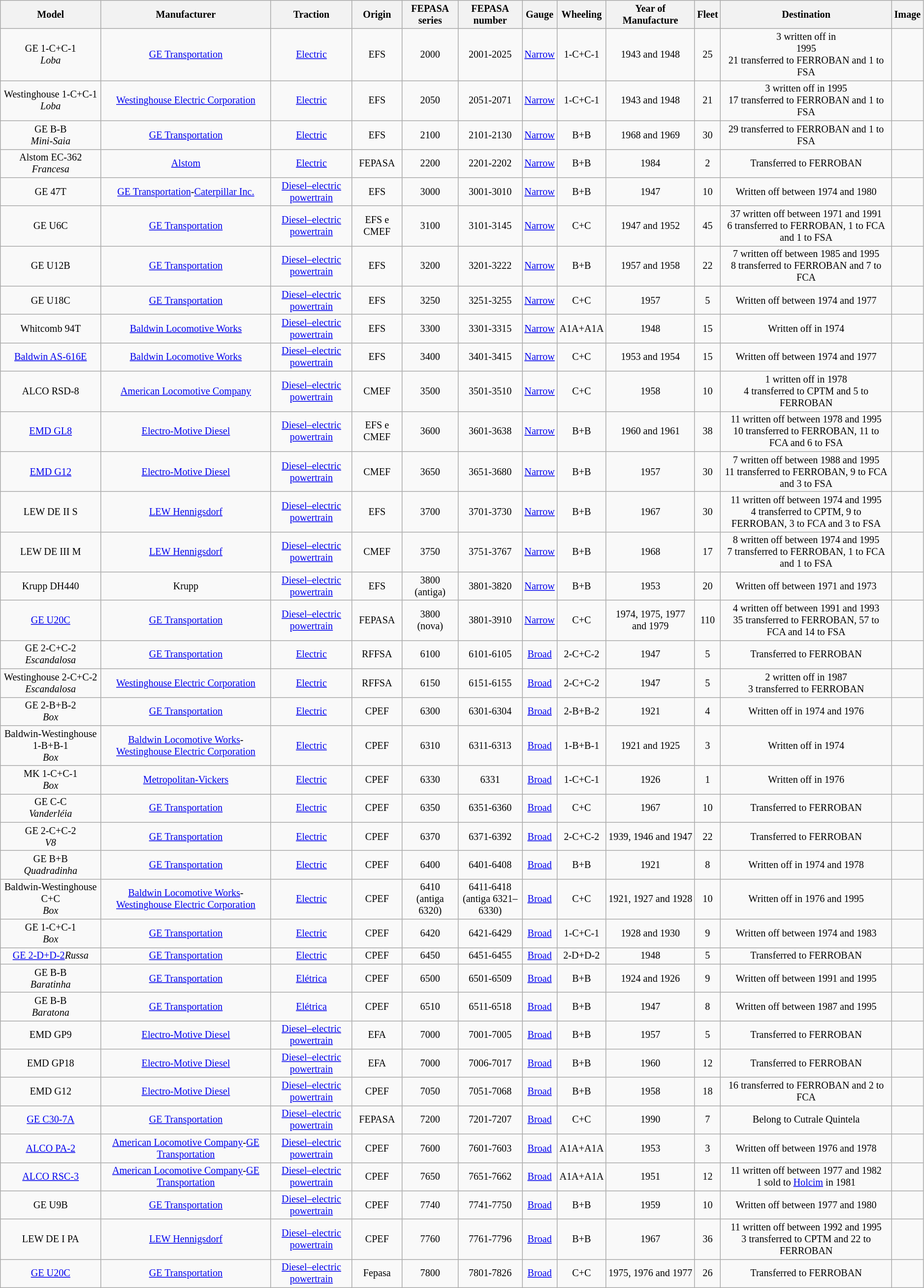<table class="wikitable sortable" style="font-size:84%;">
<tr>
<th>Model</th>
<th>Manufacturer</th>
<th>Traction</th>
<th>Origin</th>
<th>FEPASA series</th>
<th>FEPASA number</th>
<th>Gauge</th>
<th>Wheeling</th>
<th>Year of Manufacture</th>
<th>Fleet</th>
<th>Destination</th>
<th class="Unsortable">Image</th>
</tr>
<tr align="center">
<td>GE 1-C+C-1<br><em>Loba</em></td>
<td><a href='#'>GE Transportation</a></td>
<td><a href='#'>Electric</a></td>
<td>EFS</td>
<td>2000</td>
<td>2001-2025</td>
<td><a href='#'>Narrow</a></td>
<td>1-C+C-1</td>
<td>1943 and 1948</td>
<td>25</td>
<td>3 written off in<br>1995<br>21 transferred to FERROBAN and 1 to FSA</td>
<td></td>
</tr>
<tr align="center">
<td>Westinghouse 1-C+C-1<br><em>Loba</em></td>
<td><a href='#'>Westinghouse Electric Corporation</a></td>
<td><a href='#'>Electric</a></td>
<td>EFS</td>
<td>2050</td>
<td>2051-2071</td>
<td><a href='#'>Narrow</a></td>
<td>1-C+C-1</td>
<td>1943 and 1948</td>
<td>21</td>
<td>3 written off in 1995<br>17 transferred to FERROBAN and 1 to FSA</td>
<td></td>
</tr>
<tr align="center">
<td>GE B-B<br><em>Mini-Saia</em></td>
<td><a href='#'>GE Transportation</a></td>
<td><a href='#'>Electric</a></td>
<td>EFS</td>
<td>2100</td>
<td>2101-2130</td>
<td><a href='#'>Narrow</a></td>
<td>B+B</td>
<td>1968 and 1969</td>
<td>30</td>
<td>29 transferred to FERROBAN and 1 to FSA</td>
<td></td>
</tr>
<tr align="center">
<td>Alstom EC-362<br><em>Francesa</em></td>
<td><a href='#'>Alstom</a></td>
<td><a href='#'>Electric</a></td>
<td>FEPASA</td>
<td>2200</td>
<td>2201-2202</td>
<td><a href='#'>Narrow</a></td>
<td>B+B</td>
<td>1984</td>
<td>2</td>
<td>Transferred to FERROBAN</td>
<td></td>
</tr>
<tr align="center">
<td>GE 47T</td>
<td><a href='#'>GE Transportation</a>-<a href='#'>Caterpillar Inc.</a></td>
<td><a href='#'>Diesel–electric powertrain</a></td>
<td>EFS</td>
<td>3000</td>
<td>3001-3010</td>
<td><a href='#'>Narrow</a></td>
<td>B+B</td>
<td>1947</td>
<td>10</td>
<td>Written off between 1974 and 1980</td>
<td></td>
</tr>
<tr align="center">
<td>GE U6C</td>
<td><a href='#'>GE Transportation</a></td>
<td><a href='#'>Diesel–electric powertrain</a></td>
<td>EFS e CMEF</td>
<td>3100</td>
<td>3101-3145</td>
<td><a href='#'>Narrow</a></td>
<td>C+C</td>
<td>1947 and 1952</td>
<td>45</td>
<td>37 written off between 1971 and 1991<br>6 transferred to FERROBAN, 1 to FCA and 1 to FSA</td>
<td></td>
</tr>
<tr align="center">
<td>GE U12B</td>
<td><a href='#'>GE Transportation</a></td>
<td><a href='#'>Diesel–electric powertrain</a></td>
<td>EFS</td>
<td>3200</td>
<td>3201-3222</td>
<td><a href='#'>Narrow</a></td>
<td>B+B</td>
<td>1957 and 1958</td>
<td>22</td>
<td>7 written off between 1985 and 1995<br>8 transferred to FERROBAN and 7 to FCA</td>
<td></td>
</tr>
<tr align="center">
<td>GE U18C</td>
<td><a href='#'>GE Transportation</a></td>
<td><a href='#'>Diesel–electric powertrain</a></td>
<td>EFS</td>
<td>3250</td>
<td>3251-3255</td>
<td><a href='#'>Narrow</a></td>
<td>C+C</td>
<td>1957</td>
<td>5</td>
<td>Written off between 1974 and 1977</td>
<td></td>
</tr>
<tr align="center">
<td>Whitcomb 94T</td>
<td><a href='#'>Baldwin Locomotive Works</a></td>
<td><a href='#'>Diesel–electric powertrain</a></td>
<td>EFS</td>
<td>3300</td>
<td>3301-3315</td>
<td><a href='#'>Narrow</a></td>
<td>A1A+A1A</td>
<td>1948</td>
<td>15</td>
<td>Written off in 1974</td>
<td></td>
</tr>
<tr align="center">
<td><a href='#'>Baldwin AS-616E</a></td>
<td><a href='#'>Baldwin Locomotive Works</a></td>
<td><a href='#'>Diesel–electric powertrain</a></td>
<td>EFS</td>
<td>3400</td>
<td>3401-3415</td>
<td><a href='#'>Narrow</a></td>
<td>C+C</td>
<td>1953 and 1954</td>
<td>15</td>
<td>Written off between 1974 and 1977</td>
<td></td>
</tr>
<tr align="center">
<td>ALCO RSD-8</td>
<td><a href='#'>American Locomotive Company</a></td>
<td><a href='#'>Diesel–electric powertrain</a></td>
<td>CMEF</td>
<td>3500</td>
<td>3501-3510</td>
<td><a href='#'>Narrow</a></td>
<td>C+C</td>
<td>1958</td>
<td>10</td>
<td>1 written off in 1978<br>4 transferred to CPTM and 5 to FERROBAN</td>
<td></td>
</tr>
<tr align="center">
<td><a href='#'>EMD GL8</a></td>
<td><a href='#'>Electro-Motive Diesel</a></td>
<td><a href='#'>Diesel–electric powertrain</a></td>
<td>EFS e CMEF</td>
<td>3600</td>
<td>3601-3638</td>
<td><a href='#'>Narrow</a></td>
<td>B+B</td>
<td>1960 and 1961</td>
<td>38</td>
<td>11 written off between 1978 and 1995<br>10 transferred to FERROBAN, 11 to FCA and 6 to FSA</td>
<td></td>
</tr>
<tr align="center">
<td><a href='#'>EMD G12</a></td>
<td><a href='#'>Electro-Motive Diesel</a></td>
<td><a href='#'>Diesel–electric powertrain</a></td>
<td>CMEF</td>
<td>3650</td>
<td>3651-3680</td>
<td><a href='#'>Narrow</a></td>
<td>B+B</td>
<td>1957</td>
<td>30</td>
<td>7 written off between 1988 and 1995<br>11 transferred to FERROBAN, 9 to FCA and 3 to FSA</td>
<td></td>
</tr>
<tr align="center">
<td>LEW DE II S</td>
<td><a href='#'>LEW Hennigsdorf</a></td>
<td><a href='#'>Diesel–electric powertrain</a></td>
<td>EFS</td>
<td>3700</td>
<td>3701-3730</td>
<td><a href='#'>Narrow</a></td>
<td>B+B</td>
<td>1967</td>
<td>30</td>
<td>11 written off between 1974 and 1995<br>4 transferred to CPTM, 9 to FERROBAN, 3 to FCA and 3 to FSA</td>
<td></td>
</tr>
<tr align="center">
<td>LEW DE III M</td>
<td><a href='#'>LEW Hennigsdorf</a></td>
<td><a href='#'>Diesel–electric powertrain</a></td>
<td>CMEF</td>
<td>3750</td>
<td>3751-3767</td>
<td><a href='#'>Narrow</a></td>
<td>B+B</td>
<td>1968</td>
<td>17</td>
<td>8 written off between 1974 and 1995<br>7 transferred to FERROBAN, 1 to FCA and 1 to FSA</td>
<td></td>
</tr>
<tr align="center">
<td>Krupp DH440</td>
<td>Krupp</td>
<td><a href='#'>Diesel–electric powertrain</a></td>
<td>EFS</td>
<td>3800<br>(antiga)</td>
<td>3801-3820</td>
<td><a href='#'>Narrow</a></td>
<td>B+B</td>
<td>1953</td>
<td>20</td>
<td>Written off between 1971 and 1973</td>
<td></td>
</tr>
<tr align="center">
<td><a href='#'>GE U20C</a></td>
<td><a href='#'>GE Transportation</a></td>
<td><a href='#'>Diesel–electric powertrain</a></td>
<td>FEPASA</td>
<td>3800<br>(nova)</td>
<td>3801-3910</td>
<td><a href='#'>Narrow</a></td>
<td>C+C</td>
<td>1974, 1975, 1977 and 1979</td>
<td>110</td>
<td>4 written off between 1991 and 1993<br>35 transferred to FERROBAN, 57 to FCA and 14 to FSA</td>
<td></td>
</tr>
<tr align="center">
<td>GE 2-C+C-2<br><em>Escandalosa</em></td>
<td><a href='#'>GE Transportation</a></td>
<td><a href='#'>Electric</a></td>
<td>RFFSA</td>
<td>6100</td>
<td>6101-6105</td>
<td><a href='#'>Broad</a></td>
<td>2-C+C-2</td>
<td>1947</td>
<td>5</td>
<td>Transferred to FERROBAN</td>
<td></td>
</tr>
<tr align="center">
<td>Westinghouse 2-C+C-2<br><em>Escandalosa</em></td>
<td><a href='#'>Westinghouse Electric Corporation</a></td>
<td><a href='#'>Electric</a></td>
<td>RFFSA</td>
<td>6150</td>
<td>6151-6155</td>
<td><a href='#'>Broad</a></td>
<td>2-C+C-2</td>
<td>1947</td>
<td>5</td>
<td>2 written off in 1987<br>3 transferred to FERROBAN</td>
<td></td>
</tr>
<tr align="center">
<td>GE 2-B+B-2<br><em>Box</em></td>
<td><a href='#'>GE Transportation</a></td>
<td><a href='#'>Electric</a></td>
<td>CPEF</td>
<td>6300</td>
<td>6301-6304</td>
<td><a href='#'>Broad</a></td>
<td>2-B+B-2</td>
<td>1921</td>
<td>4</td>
<td>Written off in 1974 and 1976</td>
<td></td>
</tr>
<tr align="center">
<td>Baldwin-Westinghouse 1-B+B-1<br><em>Box</em></td>
<td><a href='#'>Baldwin Locomotive Works</a>-<a href='#'>Westinghouse Electric Corporation</a></td>
<td><a href='#'>Electric</a></td>
<td>CPEF</td>
<td>6310</td>
<td>6311-6313</td>
<td><a href='#'>Broad</a></td>
<td>1-B+B-1</td>
<td>1921 and 1925</td>
<td>3</td>
<td>Written off in 1974</td>
<td></td>
</tr>
<tr align="center">
<td>MK 1-C+C-1<br><em>Box</em></td>
<td><a href='#'>Metropolitan-Vickers</a></td>
<td><a href='#'>Electric</a></td>
<td>CPEF</td>
<td>6330</td>
<td>6331</td>
<td><a href='#'>Broad</a></td>
<td>1-C+C-1</td>
<td>1926</td>
<td>1</td>
<td>Written off in 1976</td>
<td></td>
</tr>
<tr align="center">
<td>GE C-C<br><em>Vanderléia</em></td>
<td><a href='#'>GE Transportation</a></td>
<td><a href='#'>Electric</a></td>
<td>CPEF</td>
<td>6350</td>
<td>6351-6360</td>
<td><a href='#'>Broad</a></td>
<td>C+C</td>
<td>1967</td>
<td>10</td>
<td>Transferred to FERROBAN</td>
<td></td>
</tr>
<tr align="center">
<td>GE 2-C+C-2<br><em>V8</em></td>
<td><a href='#'>GE Transportation</a></td>
<td><a href='#'>Electric</a></td>
<td>CPEF</td>
<td>6370</td>
<td>6371-6392</td>
<td><a href='#'>Broad</a></td>
<td>2-C+C-2</td>
<td>1939, 1946 and 1947</td>
<td>22</td>
<td>Transferred to FERROBAN</td>
<td></td>
</tr>
<tr align="center">
<td>GE B+B<br><em>Quadradinha</em></td>
<td><a href='#'>GE Transportation</a></td>
<td><a href='#'>Electric</a></td>
<td>CPEF</td>
<td>6400</td>
<td>6401-6408</td>
<td><a href='#'>Broad</a></td>
<td>B+B</td>
<td>1921</td>
<td>8</td>
<td>Written off in 1974 and 1978</td>
<td></td>
</tr>
<tr align="center">
<td>Baldwin-Westinghouse C+C<br><em>Box</em></td>
<td><a href='#'>Baldwin Locomotive Works</a>-<a href='#'>Westinghouse Electric Corporation</a></td>
<td><a href='#'>Electric</a></td>
<td>CPEF</td>
<td>6410<br>(antiga 6320)</td>
<td>6411-6418<br>(antiga 6321–6330)</td>
<td><a href='#'>Broad</a></td>
<td>C+C</td>
<td>1921, 1927 and 1928</td>
<td>10</td>
<td>Written off in 1976 and 1995</td>
<td></td>
</tr>
<tr align="center">
<td>GE 1-C+C-1<br><em>Box</em></td>
<td><a href='#'>GE Transportation</a></td>
<td><a href='#'>Electric</a></td>
<td>CPEF</td>
<td>6420</td>
<td>6421-6429</td>
<td><a href='#'>Broad</a></td>
<td>1-C+C-1</td>
<td>1928 and 1930</td>
<td>9</td>
<td>Written off between 1974 and 1983</td>
<td></td>
</tr>
<tr align="center">
<td><a href='#'>GE 2-D+D-2</a><em>Russa</em></td>
<td><a href='#'>GE Transportation</a></td>
<td><a href='#'>Electric</a></td>
<td>CPEF</td>
<td>6450</td>
<td>6451-6455</td>
<td><a href='#'>Broad</a></td>
<td>2-D+D-2</td>
<td>1948</td>
<td>5</td>
<td>Transferred to FERROBAN</td>
<td></td>
</tr>
<tr align="center">
<td>GE B-B<br><em>Baratinha</em></td>
<td><a href='#'>GE Transportation</a></td>
<td><a href='#'>Elétrica</a></td>
<td>CPEF</td>
<td>6500</td>
<td>6501-6509</td>
<td><a href='#'>Broad</a></td>
<td>B+B</td>
<td>1924 and 1926</td>
<td>9</td>
<td>Written off between 1991 and 1995</td>
<td></td>
</tr>
<tr align="center">
<td>GE B-B<br><em>Baratona</em></td>
<td><a href='#'>GE Transportation</a></td>
<td><a href='#'>Elétrica</a></td>
<td>CPEF</td>
<td>6510</td>
<td>6511-6518</td>
<td><a href='#'>Broad</a></td>
<td>B+B</td>
<td>1947</td>
<td>8</td>
<td>Written off between 1987 and 1995</td>
<td></td>
</tr>
<tr align="center">
<td>EMD GP9</td>
<td><a href='#'>Electro-Motive Diesel</a></td>
<td><a href='#'>Diesel–electric powertrain</a></td>
<td>EFA</td>
<td>7000</td>
<td>7001-7005</td>
<td><a href='#'>Broad</a></td>
<td>B+B</td>
<td>1957</td>
<td>5</td>
<td>Transferred to FERROBAN</td>
<td></td>
</tr>
<tr align="center">
<td>EMD GP18</td>
<td><a href='#'>Electro-Motive Diesel</a></td>
<td><a href='#'>Diesel–electric powertrain</a></td>
<td>EFA</td>
<td>7000</td>
<td>7006-7017</td>
<td><a href='#'>Broad</a></td>
<td>B+B</td>
<td>1960</td>
<td>12</td>
<td>Transferred to FERROBAN</td>
<td></td>
</tr>
<tr align="center">
<td>EMD G12</td>
<td><a href='#'>Electro-Motive Diesel</a></td>
<td><a href='#'>Diesel–electric powertrain</a></td>
<td>CPEF</td>
<td>7050</td>
<td>7051-7068</td>
<td><a href='#'>Broad</a></td>
<td>B+B</td>
<td>1958</td>
<td>18</td>
<td>16 transferred to FERROBAN and 2 to FCA</td>
<td></td>
</tr>
<tr align="center">
<td><a href='#'>GE C30-7A</a></td>
<td><a href='#'>GE Transportation</a></td>
<td><a href='#'>Diesel–electric powertrain</a></td>
<td>FEPASA</td>
<td>7200</td>
<td>7201-7207</td>
<td><a href='#'>Broad</a></td>
<td>C+C</td>
<td>1990</td>
<td>7</td>
<td>Belong to Cutrale Quintela</td>
<td></td>
</tr>
<tr align="center">
<td><a href='#'>ALCO PA-2</a></td>
<td><a href='#'>American Locomotive Company</a>-<a href='#'>GE Transportation</a></td>
<td><a href='#'>Diesel–electric powertrain</a></td>
<td>CPEF</td>
<td>7600</td>
<td>7601-7603</td>
<td><a href='#'>Broad</a></td>
<td>A1A+A1A</td>
<td>1953</td>
<td>3</td>
<td>Written off between 1976 and 1978</td>
<td></td>
</tr>
<tr align="center">
<td><a href='#'>ALCO RSC-3</a></td>
<td><a href='#'>American Locomotive Company</a>-<a href='#'>GE Transportation</a></td>
<td><a href='#'>Diesel–electric powertrain</a></td>
<td>CPEF</td>
<td>7650</td>
<td>7651-7662</td>
<td><a href='#'>Broad</a></td>
<td>A1A+A1A</td>
<td>1951</td>
<td>12</td>
<td>11 written off between 1977 and 1982<br>1 sold to <a href='#'>Holcim</a> in 1981</td>
<td></td>
</tr>
<tr align="center">
<td>GE U9B</td>
<td><a href='#'>GE Transportation</a></td>
<td><a href='#'>Diesel–electric powertrain</a></td>
<td>CPEF</td>
<td>7740</td>
<td>7741-7750</td>
<td><a href='#'>Broad</a></td>
<td>B+B</td>
<td>1959</td>
<td>10</td>
<td>Written off between 1977 and 1980</td>
<td></td>
</tr>
<tr align="center">
<td>LEW DE I PA</td>
<td><a href='#'>LEW Hennigsdorf</a></td>
<td><a href='#'>Diesel–electric powertrain</a></td>
<td>CPEF</td>
<td>7760</td>
<td>7761-7796</td>
<td><a href='#'>Broad</a></td>
<td>B+B</td>
<td>1967</td>
<td>36</td>
<td>11 written off between 1992 and 1995<br>3 transferred to CPTM and 22 to FERROBAN</td>
<td></td>
</tr>
<tr align="center">
<td><a href='#'>GE U20C</a></td>
<td><a href='#'>GE Transportation</a></td>
<td><a href='#'>Diesel–electric powertrain</a></td>
<td>Fepasa</td>
<td>7800</td>
<td>7801-7826</td>
<td><a href='#'>Broad</a></td>
<td>C+C</td>
<td>1975, 1976 and 1977</td>
<td>26</td>
<td>Transferred to FERROBAN</td>
<td></td>
</tr>
</table>
